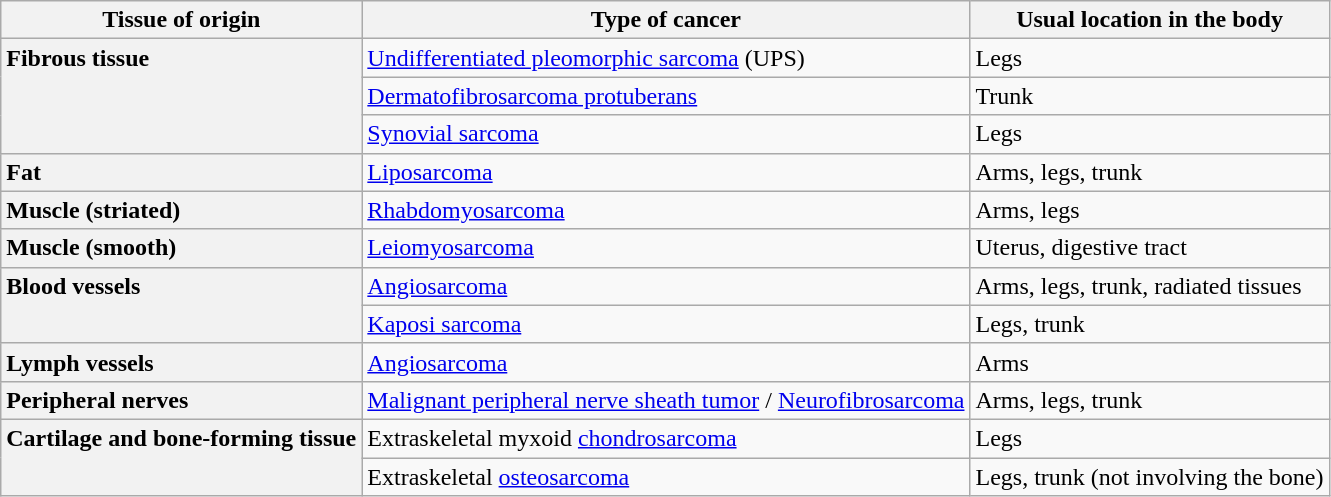<table class="wikitable plainrowheaders">
<tr style="vertical-align: top;">
<th scope="col">Tissue of origin</th>
<th scope="col">Type of cancer</th>
<th scope="col">Usual location in the body</th>
</tr>
<tr style="vertical-align: top;">
<th scope="row" style="text-align: left;" rowspan=3>Fibrous tissue</th>
<td><a href='#'>Undifferentiated pleomorphic sarcoma</a> (UPS)</td>
<td>Legs</td>
</tr>
<tr style="vertical-align: top;">
<td><a href='#'>Dermatofibrosarcoma protuberans</a></td>
<td>Trunk</td>
</tr>
<tr>
<td><a href='#'>Synovial sarcoma</a></td>
<td>Legs</td>
</tr>
<tr style="vertical-align: top;">
<th scope="row" style="text-align: left;">Fat</th>
<td><a href='#'>Liposarcoma</a></td>
<td>Arms, legs, trunk</td>
</tr>
<tr style="vertical-align: top;">
<th scope="row" style="text-align: left;">Muscle (striated)</th>
<td><a href='#'>Rhabdomyosarcoma</a></td>
<td>Arms, legs</td>
</tr>
<tr style="vertical-align: top;">
<th scope="row" style="text-align: left;">Muscle (smooth)</th>
<td><a href='#'>Leiomyosarcoma</a></td>
<td>Uterus, digestive tract</td>
</tr>
<tr style="vertical-align: top;">
<th scope="row" style="text-align: left;" rowspan=2>Blood vessels</th>
<td><a href='#'>Angiosarcoma</a></td>
<td>Arms, legs, trunk, radiated tissues</td>
</tr>
<tr style="vertical-align: top;">
<td><a href='#'>Kaposi sarcoma</a></td>
<td>Legs, trunk</td>
</tr>
<tr style="vertical-align: top;">
<th scope="row" style="text-align: left;">Lymph vessels</th>
<td><a href='#'>Angiosarcoma</a></td>
<td>Arms</td>
</tr>
<tr style="vertical-align: top;">
<th scope="row" style="text-align: left;">Peripheral nerves</th>
<td><a href='#'>Malignant peripheral nerve sheath tumor</a> / <a href='#'>Neurofibrosarcoma</a></td>
<td>Arms, legs, trunk</td>
</tr>
<tr style="vertical-align: top;">
<th scope="row" style="text-align: left;" rowspan=2>Cartilage and bone-forming tissue</th>
<td>Extraskeletal myxoid <a href='#'>chondrosarcoma</a></td>
<td>Legs</td>
</tr>
<tr style="vertical-align: top;">
<td>Extraskeletal <a href='#'>osteosarcoma</a></td>
<td>Legs, trunk (not involving the bone)</td>
</tr>
</table>
